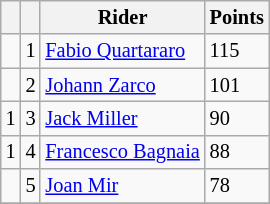<table class="wikitable" style="font-size: 85%;">
<tr>
<th></th>
<th></th>
<th>Rider</th>
<th>Points</th>
</tr>
<tr>
<td></td>
<td align=center>1</td>
<td> <a href='#'>Fabio Quartararo</a></td>
<td align=left>115</td>
</tr>
<tr>
<td></td>
<td align=center>2</td>
<td> <a href='#'>Johann Zarco</a></td>
<td align=left>101</td>
</tr>
<tr>
<td> 1</td>
<td align=center>3</td>
<td> <a href='#'>Jack Miller</a></td>
<td align=left>90</td>
</tr>
<tr>
<td> 1</td>
<td align=center>4</td>
<td> <a href='#'>Francesco Bagnaia</a></td>
<td align=left>88</td>
</tr>
<tr>
<td></td>
<td align=center>5</td>
<td> <a href='#'>Joan Mir</a></td>
<td align=left>78</td>
</tr>
<tr>
</tr>
</table>
